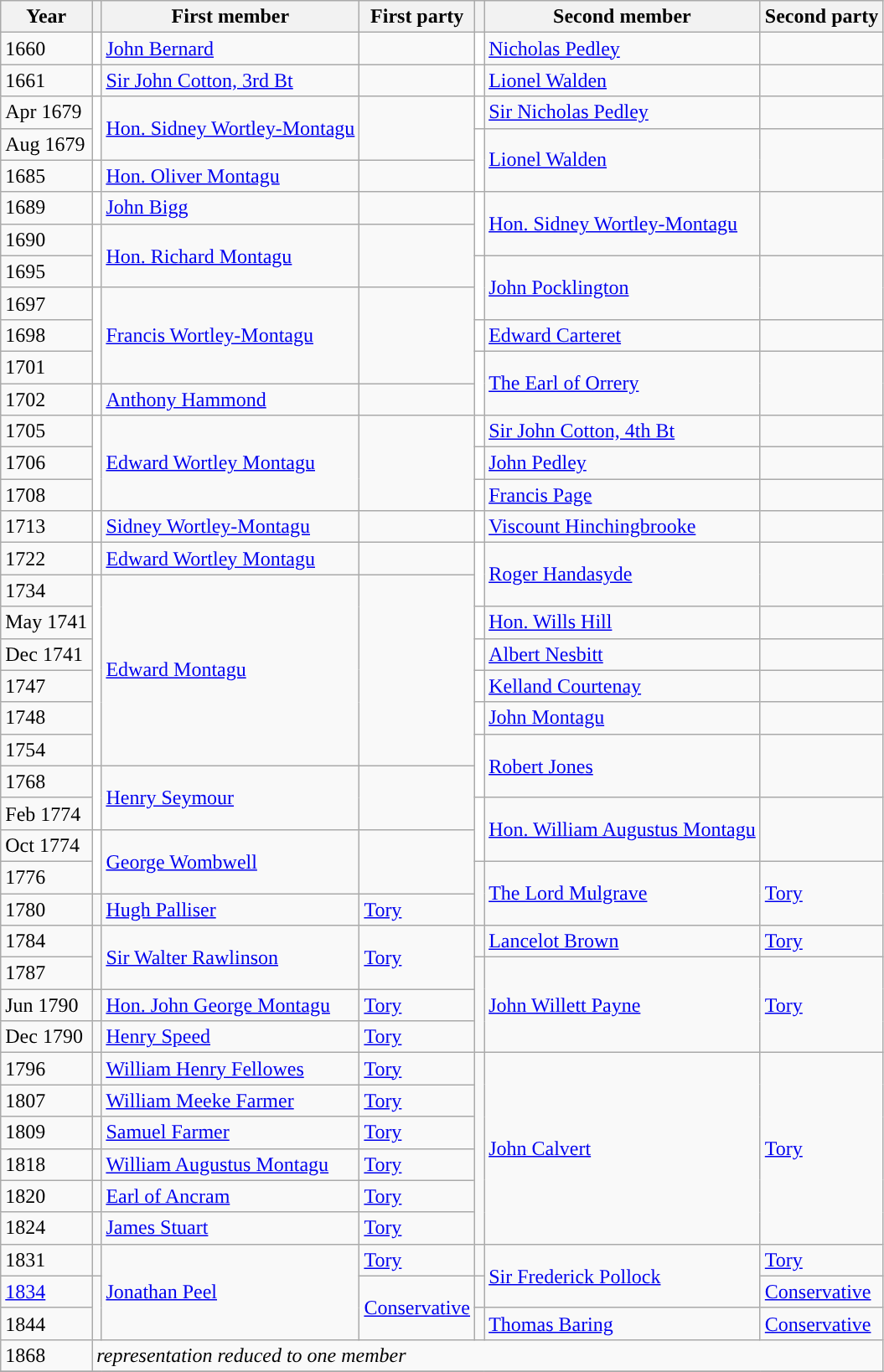<table class="wikitable">
<tr>
<th>Year</th>
<th></th>
<th>First member</th>
<th>First party</th>
<th></th>
<th>Second member</th>
<th>Second party</th>
</tr>
<tr>
<td>1660</td>
<td style="color:inherit;background-color: white"></td>
<td><a href='#'>John Bernard</a></td>
<td> </td>
<td style="color:inherit;background-color: white"></td>
<td><a href='#'>Nicholas Pedley</a></td>
<td></td>
</tr>
<tr>
<td>1661</td>
<td style="color:inherit;background-color: white"></td>
<td><a href='#'>Sir John Cotton, 3rd Bt</a></td>
<td> </td>
<td style="color:inherit;background-color: white"></td>
<td><a href='#'>Lionel Walden</a></td>
<td> </td>
</tr>
<tr>
<td>Apr 1679</td>
<td rowspan="2" style="color:inherit;background-color: white"></td>
<td rowspan="2"><a href='#'>Hon. Sidney Wortley-Montagu</a></td>
<td rowspan="2"> </td>
<td style="color:inherit;background-color: white"></td>
<td><a href='#'>Sir Nicholas Pedley</a></td>
<td></td>
</tr>
<tr>
<td>Aug 1679</td>
<td rowspan="2" style="color:inherit;background-color: white"></td>
<td rowspan="2"><a href='#'>Lionel Walden</a></td>
<td rowspan="2"> </td>
</tr>
<tr>
<td>1685</td>
<td style="color:inherit;background-color: white"></td>
<td><a href='#'>Hon. Oliver Montagu</a></td>
<td> </td>
</tr>
<tr>
<td>1689</td>
<td style="color:inherit;background-color: white"></td>
<td><a href='#'>John Bigg</a></td>
<td> </td>
<td rowspan="2" style="color:inherit;background-color: white"></td>
<td rowspan="2"><a href='#'>Hon. Sidney Wortley-Montagu</a></td>
<td rowspan="2"> </td>
</tr>
<tr>
<td>1690</td>
<td rowspan="2" style="color:inherit;background-color: white"></td>
<td rowspan="2"><a href='#'>Hon. Richard Montagu</a></td>
<td rowspan="2"> </td>
</tr>
<tr>
<td>1695</td>
<td rowspan="2" style="color:inherit;background-color: white"></td>
<td rowspan="2"><a href='#'>John Pocklington</a></td>
<td rowspan="2"> </td>
</tr>
<tr>
<td>1697</td>
<td rowspan="3" style="color:inherit;background-color: white"></td>
<td rowspan="3"><a href='#'>Francis Wortley-Montagu</a></td>
<td rowspan="3"> </td>
</tr>
<tr>
<td>1698</td>
<td style="color:inherit;background-color: white"></td>
<td><a href='#'>Edward Carteret</a></td>
<td></td>
</tr>
<tr>
<td>1701</td>
<td rowspan="2" style="color:inherit;background-color: white"></td>
<td rowspan="2"><a href='#'>The Earl of Orrery</a></td>
<td rowspan="2"></td>
</tr>
<tr>
<td>1702</td>
<td style="color:inherit;background-color: white"></td>
<td><a href='#'>Anthony Hammond</a></td>
<td> </td>
</tr>
<tr>
<td>1705</td>
<td rowspan="3" style="color:inherit;background-color: white"></td>
<td rowspan="3"><a href='#'>Edward Wortley Montagu</a></td>
<td rowspan="3"> </td>
<td style="color:inherit;background-color: white"></td>
<td><a href='#'>Sir John Cotton, 4th Bt</a></td>
<td> </td>
</tr>
<tr>
<td>1706</td>
<td style="color:inherit;background-color: white"></td>
<td><a href='#'>John Pedley</a></td>
<td> </td>
</tr>
<tr>
<td>1708</td>
<td style="color:inherit;background-color: white"></td>
<td><a href='#'>Francis Page</a></td>
<td> </td>
</tr>
<tr>
<td>1713</td>
<td style="color:inherit;background-color: white"></td>
<td><a href='#'>Sidney Wortley-Montagu</a></td>
<td> </td>
<td style="color:inherit;background-color: white"></td>
<td><a href='#'>Viscount Hinchingbrooke</a></td>
<td> </td>
</tr>
<tr>
<td>1722</td>
<td style="color:inherit;background-color: white"></td>
<td><a href='#'>Edward Wortley Montagu</a></td>
<td> </td>
<td rowspan="2" style="color:inherit;background-color: white"></td>
<td rowspan="2"><a href='#'>Roger Handasyde</a></td>
<td rowspan="2"> </td>
</tr>
<tr>
<td>1734</td>
<td rowspan="6" style="color:inherit;background-color: white"></td>
<td rowspan="6"><a href='#'>Edward Montagu</a></td>
<td rowspan="6"> </td>
</tr>
<tr>
<td>May 1741</td>
<td style="color:inherit;background-color: white"></td>
<td><a href='#'>Hon. Wills Hill</a></td>
<td> </td>
</tr>
<tr>
<td>Dec 1741</td>
<td style="color:inherit;background-color: white"></td>
<td><a href='#'>Albert Nesbitt</a></td>
<td> </td>
</tr>
<tr>
<td>1747</td>
<td style="color:inherit;background-color: white"></td>
<td><a href='#'>Kelland Courtenay</a></td>
<td> </td>
</tr>
<tr>
<td>1748</td>
<td style="color:inherit;background-color: white"></td>
<td><a href='#'>John Montagu</a></td>
<td> </td>
</tr>
<tr>
<td>1754</td>
<td rowspan="2" style="color:inherit;background-color: white"></td>
<td rowspan="2"><a href='#'>Robert Jones</a></td>
<td rowspan="2"> </td>
</tr>
<tr>
<td>1768</td>
<td rowspan="2" style="color:inherit;background-color: white"></td>
<td rowspan="2"><a href='#'>Henry Seymour</a></td>
<td rowspan="2"> </td>
</tr>
<tr>
<td>Feb 1774</td>
<td rowspan="2" style="color:inherit;background-color: white"></td>
<td rowspan="2"><a href='#'>Hon. William Augustus Montagu</a></td>
<td rowspan="2"> </td>
</tr>
<tr>
<td>Oct 1774</td>
<td rowspan="2" style="color:inherit;background-color: white"></td>
<td rowspan="2"><a href='#'>George Wombwell</a></td>
<td rowspan="2"> </td>
</tr>
<tr>
<td>1776</td>
<td rowspan="2" style="color:inherit;background-color: "></td>
<td rowspan="2"><a href='#'>The Lord Mulgrave</a></td>
<td rowspan="2"><a href='#'>Tory</a> </td>
</tr>
<tr>
<td>1780</td>
<td style="color:inherit;background-color: "></td>
<td><a href='#'>Hugh Palliser</a></td>
<td><a href='#'>Tory</a></td>
</tr>
<tr>
<td>1784</td>
<td rowspan="2" style="color:inherit;background-color: "></td>
<td rowspan="2"><a href='#'>Sir Walter Rawlinson</a></td>
<td rowspan="2"><a href='#'>Tory</a> </td>
<td style="color:inherit;background-color: "></td>
<td><a href='#'>Lancelot Brown</a></td>
<td><a href='#'>Tory</a> </td>
</tr>
<tr>
<td>1787</td>
<td rowspan="3" style="color:inherit;background-color: "></td>
<td rowspan="3"><a href='#'>John Willett Payne</a></td>
<td rowspan="3"><a href='#'>Tory</a> </td>
</tr>
<tr>
<td>Jun 1790</td>
<td style="color:inherit;background-color: "></td>
<td><a href='#'>Hon. John George Montagu</a></td>
<td><a href='#'>Tory</a> </td>
</tr>
<tr>
<td>Dec 1790</td>
<td style="color:inherit;background-color: "></td>
<td><a href='#'>Henry Speed</a></td>
<td><a href='#'>Tory</a> </td>
</tr>
<tr>
<td>1796</td>
<td style="color:inherit;background-color: "></td>
<td><a href='#'>William Henry Fellowes</a></td>
<td><a href='#'>Tory</a> </td>
<td rowspan="6" style="color:inherit;background-color: "></td>
<td rowspan="6"><a href='#'>John Calvert</a></td>
<td rowspan="6"><a href='#'>Tory</a> </td>
</tr>
<tr>
<td>1807</td>
<td style="color:inherit;background-color: "></td>
<td><a href='#'>William Meeke Farmer</a></td>
<td><a href='#'>Tory</a> </td>
</tr>
<tr>
<td>1809</td>
<td style="color:inherit;background-color: "></td>
<td><a href='#'>Samuel Farmer</a></td>
<td><a href='#'>Tory</a> </td>
</tr>
<tr>
<td>1818</td>
<td style="color:inherit;background-color: "></td>
<td><a href='#'>William Augustus Montagu</a></td>
<td><a href='#'>Tory</a> </td>
</tr>
<tr>
<td>1820</td>
<td style="color:inherit;background-color: "></td>
<td><a href='#'>Earl of Ancram</a></td>
<td><a href='#'>Tory</a></td>
</tr>
<tr>
<td>1824</td>
<td style="color:inherit;background-color: "></td>
<td><a href='#'>James Stuart</a></td>
<td><a href='#'>Tory</a></td>
</tr>
<tr>
<td>1831</td>
<td style="color:inherit;background-color: "></td>
<td rowspan="3"><a href='#'>Jonathan Peel</a></td>
<td><a href='#'>Tory</a> </td>
<td style="color:inherit;background-color: "></td>
<td rowspan="2"><a href='#'>Sir Frederick Pollock</a></td>
<td><a href='#'>Tory</a> </td>
</tr>
<tr>
<td><a href='#'>1834</a></td>
<td rowspan="2" style="color:inherit;background-color: "></td>
<td rowspan="2"><a href='#'>Conservative</a></td>
<td style="color:inherit;background-color: "></td>
<td><a href='#'>Conservative</a></td>
</tr>
<tr>
<td>1844</td>
<td style="color:inherit;background-color: "></td>
<td><a href='#'>Thomas Baring</a></td>
<td><a href='#'>Conservative</a></td>
</tr>
<tr>
<td>1868</td>
<td colspan="6"><em>representation reduced to one member</em></td>
</tr>
<tr>
</tr>
</table>
